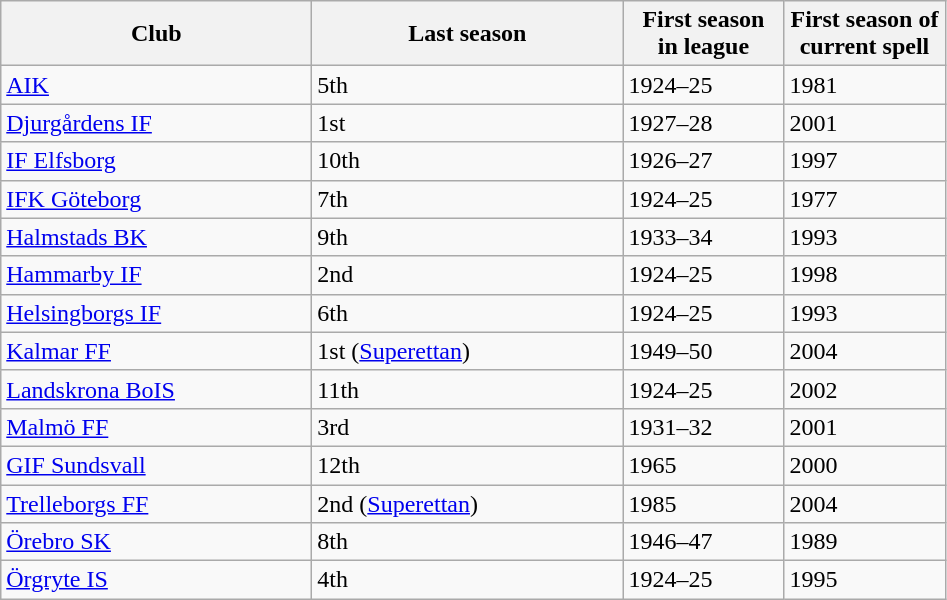<table class="wikitable">
<tr>
<th style="width: 200px;">Club</th>
<th style="width: 200px;">Last season</th>
<th style="width: 100px;">First season<br>in league</th>
<th style="width: 100px;">First season of<br>current spell</th>
</tr>
<tr>
<td><a href='#'>AIK</a></td>
<td>5th</td>
<td>1924–25</td>
<td>1981</td>
</tr>
<tr>
<td><a href='#'>Djurgårdens IF</a></td>
<td>1st</td>
<td>1927–28</td>
<td>2001</td>
</tr>
<tr>
<td><a href='#'>IF Elfsborg</a></td>
<td>10th</td>
<td>1926–27</td>
<td>1997</td>
</tr>
<tr>
<td><a href='#'>IFK Göteborg</a></td>
<td>7th</td>
<td>1924–25</td>
<td>1977</td>
</tr>
<tr>
<td><a href='#'>Halmstads BK</a></td>
<td>9th</td>
<td>1933–34</td>
<td>1993</td>
</tr>
<tr>
<td><a href='#'>Hammarby IF</a></td>
<td>2nd</td>
<td>1924–25</td>
<td>1998</td>
</tr>
<tr>
<td><a href='#'>Helsingborgs IF</a></td>
<td>6th</td>
<td>1924–25</td>
<td>1993</td>
</tr>
<tr>
<td><a href='#'>Kalmar FF</a></td>
<td>1st (<a href='#'>Superettan</a>)</td>
<td>1949–50</td>
<td>2004</td>
</tr>
<tr>
<td><a href='#'>Landskrona BoIS</a></td>
<td>11th</td>
<td>1924–25</td>
<td>2002</td>
</tr>
<tr>
<td><a href='#'>Malmö FF</a></td>
<td>3rd</td>
<td>1931–32</td>
<td>2001</td>
</tr>
<tr>
<td><a href='#'>GIF Sundsvall</a></td>
<td>12th</td>
<td>1965</td>
<td>2000</td>
</tr>
<tr>
<td><a href='#'>Trelleborgs FF</a></td>
<td>2nd (<a href='#'>Superettan</a>)</td>
<td>1985</td>
<td>2004</td>
</tr>
<tr>
<td><a href='#'>Örebro SK</a></td>
<td>8th</td>
<td>1946–47</td>
<td>1989</td>
</tr>
<tr>
<td><a href='#'>Örgryte IS</a></td>
<td>4th</td>
<td>1924–25</td>
<td>1995</td>
</tr>
</table>
